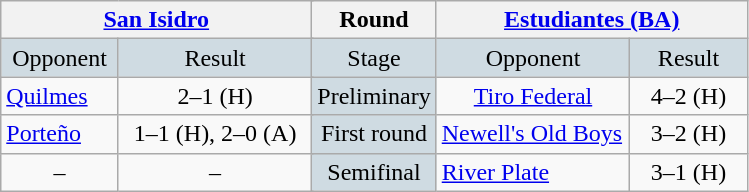<table class="wikitable" style="text-align:center;">
<tr>
<th colspan=3 width=200px><a href='#'>San Isidro</a></th>
<th>Round</th>
<th colspan=3 width=200px><a href='#'>Estudiantes (BA)</a></th>
</tr>
<tr bgcolor= #CFDBE2>
<td>Opponent</td>
<td colspan=2 width= 70px>Result</td>
<td>Stage</td>
<td>Opponent</td>
<td colspan=2 width= 70px>Result</td>
</tr>
<tr>
<td align= left><a href='#'>Quilmes</a></td>
<td colspan=2>2–1 (H)</td>
<td bgcolor= #CFDBE2>Preliminary</td>
<td align= center><a href='#'>Tiro Federal</a></td>
<td colspan=2>4–2 (H)</td>
</tr>
<tr>
<td align=left><a href='#'>Porteño</a></td>
<td colspan=2>1–1 (H), 2–0 (A)</td>
<td bgcolor= #CFDBE2>First round</td>
<td align=left><a href='#'>Newell's Old Boys</a></td>
<td colspan=2>3–2 (H)</td>
</tr>
<tr>
<td align=center>– </td>
<td colspan=2>–</td>
<td bgcolor= #CFDBE2>Semifinal</td>
<td align=left><a href='#'>River Plate</a></td>
<td colspan=2>3–1 (H)</td>
</tr>
</table>
